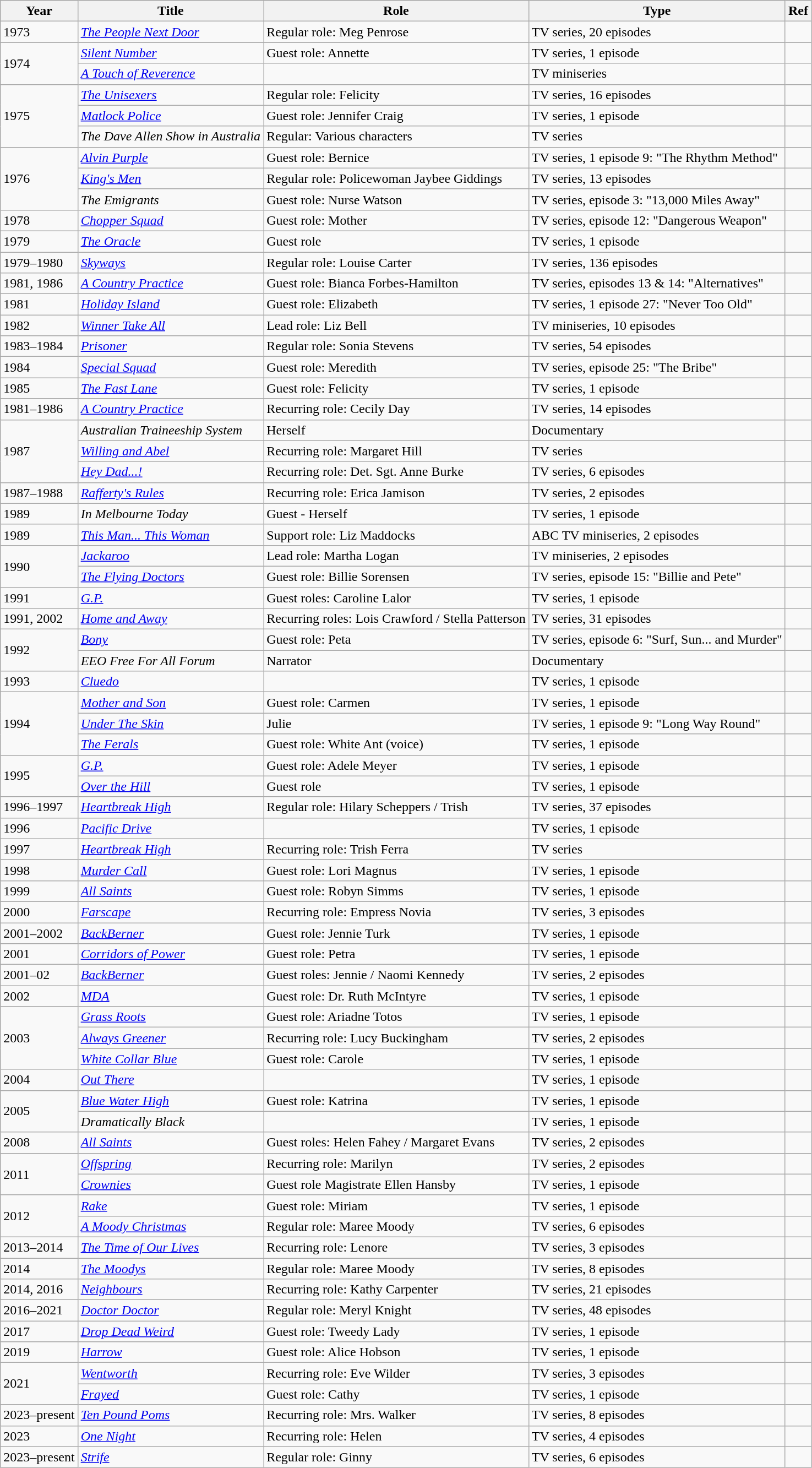<table class="wikitable sortable">
<tr>
<th>Year</th>
<th>Title</th>
<th>Role</th>
<th>Type</th>
<th>Ref</th>
</tr>
<tr>
<td>1973</td>
<td><em><a href='#'>The People Next Door</a></em></td>
<td>Regular role: Meg Penrose</td>
<td>TV series, 20 episodes</td>
<td></td>
</tr>
<tr>
<td rowspan="2">1974</td>
<td><em><a href='#'>Silent Number</a></em></td>
<td>Guest role: Annette</td>
<td>TV series, 1 episode</td>
<td></td>
</tr>
<tr>
<td><em><a href='#'>A Touch of Reverence</a></em></td>
<td></td>
<td>TV miniseries</td>
<td></td>
</tr>
<tr>
<td rowspan="3">1975</td>
<td><em><a href='#'>The Unisexers</a></em></td>
<td>Regular role: Felicity</td>
<td>TV series, 16 episodes</td>
<td></td>
</tr>
<tr>
<td><em><a href='#'>Matlock Police</a></em></td>
<td>Guest role: Jennifer Craig</td>
<td>TV series, 1 episode</td>
<td></td>
</tr>
<tr>
<td><em>The Dave Allen Show in Australia</em></td>
<td>Regular: Various characters</td>
<td>TV series</td>
<td></td>
</tr>
<tr>
<td rowspan="3">1976</td>
<td><em><a href='#'>Alvin Purple</a></em></td>
<td>Guest role: Bernice</td>
<td>TV series, 1 episode 9: "The Rhythm Method"</td>
<td></td>
</tr>
<tr>
<td><em><a href='#'>King's Men</a></em></td>
<td>Regular role: Policewoman Jaybee Giddings</td>
<td>TV series, 13 episodes</td>
<td></td>
</tr>
<tr>
<td><em>The Emigrants</em></td>
<td>Guest role: Nurse Watson</td>
<td>TV series, episode 3: "13,000 Miles Away"</td>
<td></td>
</tr>
<tr>
<td>1978</td>
<td><em><a href='#'>Chopper Squad</a></em></td>
<td>Guest role: Mother</td>
<td>TV series, episode 12: "Dangerous Weapon"</td>
<td></td>
</tr>
<tr>
<td>1979</td>
<td><em><a href='#'>The Oracle</a></em></td>
<td>Guest role</td>
<td>TV series, 1 episode</td>
<td></td>
</tr>
<tr>
<td>1979–1980</td>
<td><em><a href='#'>Skyways</a></em></td>
<td>Regular role: Louise Carter</td>
<td>TV series, 136 episodes</td>
<td></td>
</tr>
<tr>
<td>1981, 1986</td>
<td><em><a href='#'>A Country Practice</a></em></td>
<td>Guest role: Bianca Forbes-Hamilton</td>
<td>TV series, episodes 13 & 14: "Alternatives"</td>
<td></td>
</tr>
<tr>
<td>1981</td>
<td><em><a href='#'>Holiday Island</a></em></td>
<td>Guest role: Elizabeth</td>
<td>TV series, 1 episode 27: "Never Too Old"</td>
<td></td>
</tr>
<tr>
<td>1982</td>
<td><em><a href='#'>Winner Take All</a></em></td>
<td>Lead role: Liz Bell</td>
<td>TV miniseries, 10 episodes</td>
<td></td>
</tr>
<tr>
<td>1983–1984</td>
<td><em><a href='#'>Prisoner</a></em></td>
<td>Regular role: Sonia Stevens</td>
<td>TV series, 54 episodes</td>
<td></td>
</tr>
<tr>
<td>1984</td>
<td><em><a href='#'>Special Squad</a></em></td>
<td>Guest role: Meredith</td>
<td>TV series, episode 25: "The Bribe"</td>
<td></td>
</tr>
<tr>
<td>1985</td>
<td><em><a href='#'>The Fast Lane</a></em></td>
<td>Guest role: Felicity</td>
<td>TV series, 1 episode</td>
<td></td>
</tr>
<tr>
<td>1981–1986</td>
<td><em><a href='#'>A Country Practice</a></em></td>
<td>Recurring role: Cecily Day</td>
<td>TV series, 14 episodes</td>
<td></td>
</tr>
<tr>
<td rowspan="3">1987</td>
<td><em>Australian Traineeship System</em></td>
<td>Herself</td>
<td>Documentary</td>
<td></td>
</tr>
<tr>
<td><em><a href='#'>Willing and Abel</a></em></td>
<td>Recurring role: Margaret Hill</td>
<td>TV series</td>
<td></td>
</tr>
<tr>
<td><em><a href='#'>Hey Dad...!</a></em></td>
<td>Recurring role: Det. Sgt. Anne Burke</td>
<td>TV series, 6 episodes</td>
<td></td>
</tr>
<tr>
<td>1987–1988</td>
<td><em><a href='#'>Rafferty's Rules</a></em></td>
<td>Recurring role: Erica Jamison</td>
<td>TV series, 2 episodes</td>
<td></td>
</tr>
<tr>
<td>1989</td>
<td><em>In Melbourne Today</em></td>
<td>Guest - Herself</td>
<td>TV series, 1 episode</td>
<td></td>
</tr>
<tr>
<td>1989</td>
<td><em><a href='#'>This Man... This Woman</a></em></td>
<td>Support role: Liz Maddocks</td>
<td>ABC TV miniseries, 2 episodes</td>
<td></td>
</tr>
<tr>
<td rowspan="2">1990</td>
<td><em><a href='#'>Jackaroo</a></em></td>
<td>Lead role: Martha Logan</td>
<td>TV miniseries, 2 episodes</td>
<td></td>
</tr>
<tr>
<td><em><a href='#'>The Flying Doctors</a></em></td>
<td>Guest role: Billie Sorensen</td>
<td>TV series, episode 15: "Billie and Pete"</td>
<td></td>
</tr>
<tr>
<td>1991</td>
<td><em><a href='#'>G.P.</a></em></td>
<td>Guest roles: Caroline Lalor</td>
<td>TV series, 1 episode</td>
<td></td>
</tr>
<tr>
<td>1991, 2002</td>
<td><em><a href='#'>Home and Away</a></em></td>
<td>Recurring roles:  Lois Crawford / Stella Patterson</td>
<td>TV series, 31 episodes</td>
<td></td>
</tr>
<tr>
<td rowspan="2">1992</td>
<td><em><a href='#'>Bony</a></em></td>
<td>Guest role: Peta</td>
<td>TV series, episode 6: "Surf, Sun... and Murder"</td>
<td></td>
</tr>
<tr>
<td><em>EEO Free For All Forum</em></td>
<td>Narrator</td>
<td>Documentary</td>
<td></td>
</tr>
<tr>
<td>1993</td>
<td><em><a href='#'>Cluedo</a></em></td>
<td></td>
<td>TV series, 1 episode</td>
<td></td>
</tr>
<tr>
<td rowspan="3">1994</td>
<td><em><a href='#'>Mother and Son</a></em></td>
<td>Guest role: Carmen</td>
<td>TV series, 1 episode</td>
<td></td>
</tr>
<tr>
<td><em><a href='#'>Under The Skin</a></em></td>
<td>Julie</td>
<td>TV series, 1 episode 9: "Long Way Round"</td>
<td></td>
</tr>
<tr>
<td><em><a href='#'>The Ferals</a></em></td>
<td>Guest role: White Ant (voice)</td>
<td>TV series, 1 episode</td>
<td></td>
</tr>
<tr>
<td rowspan="2">1995</td>
<td><em><a href='#'>G.P.</a></em></td>
<td>Guest role: Adele Meyer</td>
<td>TV series, 1 episode</td>
<td></td>
</tr>
<tr>
<td><em><a href='#'>Over the Hill</a></em></td>
<td>Guest role</td>
<td>TV series, 1 episode</td>
<td></td>
</tr>
<tr>
<td>1996–1997</td>
<td><em><a href='#'>Heartbreak High</a></em></td>
<td>Regular role: Hilary Scheppers / Trish</td>
<td>TV series, 37 episodes</td>
<td></td>
</tr>
<tr>
<td>1996</td>
<td><em><a href='#'>Pacific Drive</a></em></td>
<td></td>
<td>TV series, 1 episode</td>
<td></td>
</tr>
<tr>
<td>1997</td>
<td><em><a href='#'>Heartbreak High</a></em></td>
<td>Recurring role: Trish Ferra</td>
<td>TV series</td>
<td></td>
</tr>
<tr>
<td>1998</td>
<td><em><a href='#'>Murder Call</a></em></td>
<td>Guest role: Lori Magnus</td>
<td>TV series, 1 episode</td>
<td></td>
</tr>
<tr>
<td>1999</td>
<td><em><a href='#'>All Saints</a></em></td>
<td>Guest role: Robyn Simms</td>
<td>TV series, 1 episode</td>
<td></td>
</tr>
<tr>
<td>2000</td>
<td><em><a href='#'>Farscape</a></em></td>
<td>Recurring role: Empress Novia</td>
<td>TV series, 3 episodes</td>
<td></td>
</tr>
<tr>
<td>2001–2002</td>
<td><em><a href='#'>BackBerner</a></em></td>
<td>Guest role: Jennie Turk</td>
<td>TV series, 1 episode</td>
<td></td>
</tr>
<tr>
<td>2001</td>
<td><em><a href='#'>Corridors of Power</a></em></td>
<td>Guest role: Petra</td>
<td>TV series, 1 episode</td>
<td></td>
</tr>
<tr>
<td>2001–02</td>
<td><em><a href='#'>BackBerner</a></em></td>
<td>Guest roles: Jennie / Naomi Kennedy</td>
<td>TV series, 2 episodes</td>
<td></td>
</tr>
<tr>
<td>2002</td>
<td><em><a href='#'>MDA</a></em></td>
<td>Guest role: Dr. Ruth McIntyre</td>
<td>TV series, 1 episode</td>
<td></td>
</tr>
<tr>
<td rowspan="3">2003</td>
<td><em><a href='#'>Grass Roots</a></em></td>
<td>Guest role: Ariadne Totos</td>
<td>TV series, 1 episode</td>
<td></td>
</tr>
<tr>
<td><em><a href='#'>Always Greener</a></em></td>
<td>Recurring role: Lucy Buckingham</td>
<td>TV series, 2 episodes</td>
<td></td>
</tr>
<tr>
<td><em><a href='#'>White Collar Blue</a></em></td>
<td>Guest role: Carole</td>
<td>TV series, 1 episode</td>
<td></td>
</tr>
<tr>
<td>2004</td>
<td><em><a href='#'>Out There</a></em></td>
<td></td>
<td>TV series, 1 episode</td>
<td></td>
</tr>
<tr>
<td rowspan="2">2005</td>
<td><em><a href='#'>Blue Water High</a></em></td>
<td>Guest role: Katrina</td>
<td>TV series, 1 episode</td>
<td></td>
</tr>
<tr>
<td><em>Dramatically Black</em></td>
<td></td>
<td>TV series, 1 episode</td>
<td></td>
</tr>
<tr>
<td>2008</td>
<td><em><a href='#'>All Saints</a></em></td>
<td>Guest roles: Helen Fahey / Margaret Evans</td>
<td>TV series, 2 episodes</td>
<td></td>
</tr>
<tr>
<td rowspan="2">2011</td>
<td><em><a href='#'>Offspring</a></em></td>
<td>Recurring role: Marilyn</td>
<td>TV series, 2 episodes</td>
<td></td>
</tr>
<tr>
<td><em><a href='#'>Crownies</a></em></td>
<td>Guest role Magistrate Ellen Hansby</td>
<td>TV series, 1 episode</td>
<td></td>
</tr>
<tr>
<td rowspan="2">2012</td>
<td><em><a href='#'>Rake</a></em></td>
<td>Guest role: Miriam</td>
<td>TV series, 1 episode</td>
<td></td>
</tr>
<tr>
<td><em><a href='#'>A Moody Christmas</a></em></td>
<td>Regular role: Maree Moody</td>
<td>TV series, 6 episodes</td>
<td></td>
</tr>
<tr>
<td>2013–2014</td>
<td><em><a href='#'>The Time of Our Lives</a></em></td>
<td>Recurring role: Lenore</td>
<td>TV series, 3 episodes</td>
<td></td>
</tr>
<tr>
<td>2014</td>
<td><em><a href='#'>The Moodys</a></em></td>
<td>Regular role: Maree Moody</td>
<td>TV series, 8 episodes</td>
<td></td>
</tr>
<tr>
<td>2014, 2016</td>
<td><em><a href='#'>Neighbours</a></em></td>
<td>Recurring role: Kathy Carpenter</td>
<td>TV series, 21 episodes</td>
<td></td>
</tr>
<tr>
<td>2016–2021</td>
<td><em><a href='#'>Doctor Doctor</a></em></td>
<td>Regular role: Meryl Knight</td>
<td>TV series, 48 episodes</td>
<td></td>
</tr>
<tr>
<td>2017</td>
<td><em><a href='#'>Drop Dead Weird</a></em></td>
<td>Guest role: Tweedy Lady</td>
<td>TV series, 1 episode</td>
<td></td>
</tr>
<tr>
<td>2019</td>
<td><em><a href='#'>Harrow</a></em></td>
<td>Guest role: Alice Hobson</td>
<td>TV series, 1 episode</td>
<td></td>
</tr>
<tr>
<td rowspan="2">2021</td>
<td><em><a href='#'>Wentworth</a></em></td>
<td>Recurring role: Eve Wilder</td>
<td>TV series, 3 episodes</td>
<td></td>
</tr>
<tr>
<td><em><a href='#'>Frayed</a></em></td>
<td>Guest role: Cathy</td>
<td>TV series, 1 episode</td>
<td></td>
</tr>
<tr>
<td>2023–present</td>
<td><em><a href='#'>Ten Pound Poms</a></em></td>
<td>Recurring role: Mrs. Walker</td>
<td>TV series, 8 episodes</td>
<td></td>
</tr>
<tr>
<td>2023</td>
<td><em><a href='#'>One Night</a></em></td>
<td>Recurring role: Helen</td>
<td>TV series, 4 episodes</td>
<td></td>
</tr>
<tr>
<td>2023–present</td>
<td><em><a href='#'>Strife</a></em></td>
<td>Regular role: Ginny</td>
<td>TV series, 6 episodes</td>
<td></td>
</tr>
</table>
